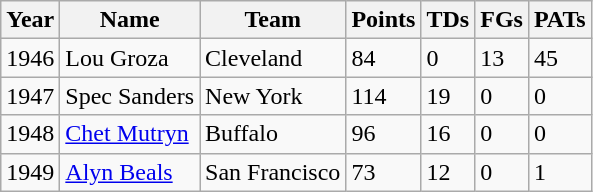<table class="wikitable">
<tr>
<th>Year</th>
<th>Name</th>
<th>Team</th>
<th>Points</th>
<th>TDs</th>
<th>FGs</th>
<th>PATs</th>
</tr>
<tr>
<td>1946</td>
<td>Lou Groza</td>
<td>Cleveland</td>
<td>84</td>
<td>0</td>
<td>13</td>
<td>45</td>
</tr>
<tr>
<td>1947</td>
<td>Spec Sanders</td>
<td>New York</td>
<td>114</td>
<td>19</td>
<td>0</td>
<td>0</td>
</tr>
<tr>
<td>1948</td>
<td><a href='#'>Chet Mutryn</a></td>
<td>Buffalo</td>
<td>96</td>
<td>16</td>
<td>0</td>
<td>0</td>
</tr>
<tr>
<td>1949</td>
<td><a href='#'>Alyn Beals</a></td>
<td>San Francisco</td>
<td>73</td>
<td>12</td>
<td>0</td>
<td>1</td>
</tr>
</table>
